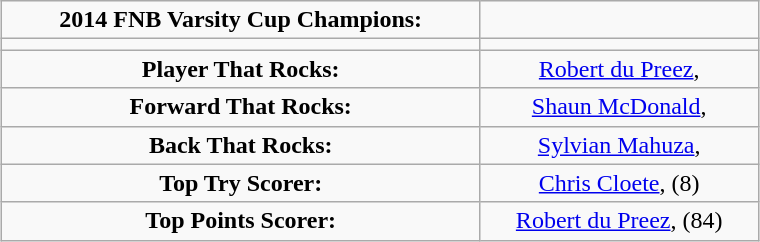<table class="wikitable" style="text-align: center; margin: 0 auto; width: 40%">
<tr>
<td><strong>2014 FNB Varsity Cup Champions:<br></strong></td>
<td></td>
</tr>
<tr>
<td></td>
<td></td>
</tr>
<tr>
<td><strong>Player That Rocks:</strong></td>
<td><a href='#'>Robert du Preez</a>, </td>
</tr>
<tr>
<td><strong>Forward That Rocks:</strong></td>
<td><a href='#'>Shaun McDonald</a>, </td>
</tr>
<tr>
<td><strong>Back That Rocks:</strong></td>
<td><a href='#'>Sylvian Mahuza</a>, </td>
</tr>
<tr>
<td><strong>Top Try Scorer:</strong></td>
<td><a href='#'>Chris Cloete</a>,  (8)</td>
</tr>
<tr>
<td><strong>Top Points Scorer:</strong></td>
<td><a href='#'>Robert du Preez</a>,  (84)</td>
</tr>
</table>
